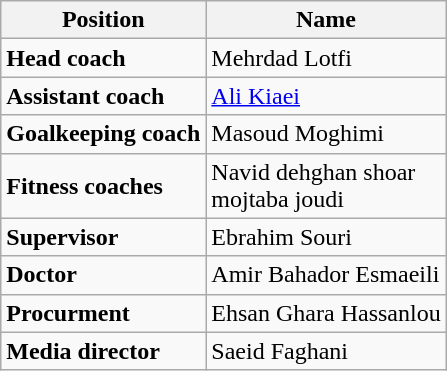<table class="wikitable">
<tr>
<th style="color:; background:;">Position</th>
<th style="color:; background:;">Name</th>
</tr>
<tr>
<td><strong>Head coach</strong></td>
<td> Mehrdad Lotfi</td>
</tr>
<tr>
<td><strong>Assistant coach</strong></td>
<td> <a href='#'>Ali Kiaei</a></td>
</tr>
<tr>
<td><strong>Goalkeeping coach</strong></td>
<td> Masoud Moghimi</td>
</tr>
<tr>
<td><strong>Fitness coaches</strong></td>
<td> Navid dehghan shoar <br>  mojtaba joudi</td>
</tr>
<tr>
<td><strong>Supervisor</strong></td>
<td> Ebrahim Souri</td>
</tr>
<tr>
<td><strong>Doctor</strong></td>
<td> Amir Bahador Esmaeili</td>
</tr>
<tr>
<td><strong>Procurment</strong></td>
<td> Ehsan Ghara Hassanlou</td>
</tr>
<tr>
<td><strong>Media director</strong></td>
<td> Saeid Faghani</td>
</tr>
</table>
